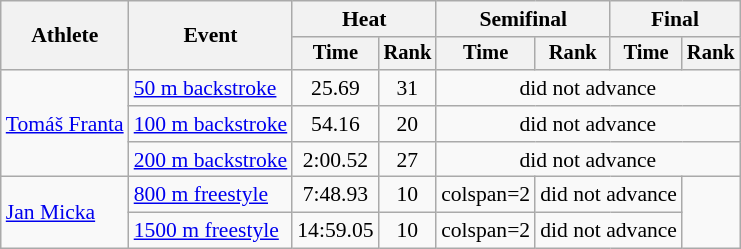<table class="wikitable" style="text-align:center; font-size:90%">
<tr>
<th rowspan="2">Athlete</th>
<th rowspan="2">Event</th>
<th colspan="2">Heat</th>
<th colspan="2">Semifinal</th>
<th colspan="2">Final</th>
</tr>
<tr style="font-size:95%">
<th>Time</th>
<th>Rank</th>
<th>Time</th>
<th>Rank</th>
<th>Time</th>
<th>Rank</th>
</tr>
<tr>
<td align=left rowspan=3><a href='#'>Tomáš Franta</a></td>
<td align=left><a href='#'>50 m backstroke</a></td>
<td>25.69</td>
<td>31</td>
<td colspan=4>did not advance</td>
</tr>
<tr>
<td align=left><a href='#'>100 m backstroke</a></td>
<td>54.16</td>
<td>20</td>
<td colspan=4>did not advance</td>
</tr>
<tr>
<td align=left><a href='#'>200 m backstroke</a></td>
<td>2:00.52</td>
<td>27</td>
<td colspan=4>did not advance</td>
</tr>
<tr>
<td align=left rowspan=2><a href='#'>Jan Micka</a></td>
<td align=left><a href='#'>800 m freestyle</a></td>
<td>7:48.93</td>
<td>10</td>
<td>colspan=2 </td>
<td colspan=2>did not advance</td>
</tr>
<tr>
<td align=left><a href='#'>1500 m freestyle</a></td>
<td>14:59.05</td>
<td>10</td>
<td>colspan=2 </td>
<td colspan=2>did not advance</td>
</tr>
</table>
